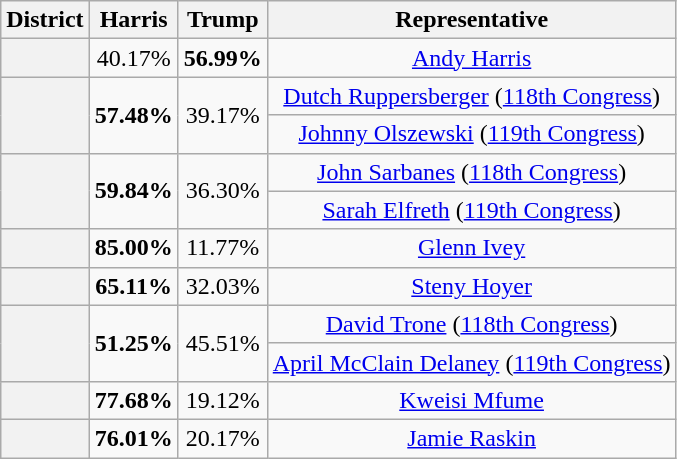<table class="wikitable sortable">
<tr>
<th>District</th>
<th>Harris</th>
<th>Trump</th>
<th>Representative</th>
</tr>
<tr align=center>
<th></th>
<td>40.17%</td>
<td><strong>56.99%</strong></td>
<td><a href='#'>Andy Harris</a></td>
</tr>
<tr align=center>
<th rowspan=2 ></th>
<td rowspan=2><strong>57.48%</strong></td>
<td rowspan=2>39.17%</td>
<td><a href='#'>Dutch Ruppersberger</a> (<a href='#'>118th Congress</a>)</td>
</tr>
<tr align=center>
<td><a href='#'>Johnny Olszewski</a> (<a href='#'>119th Congress</a>)</td>
</tr>
<tr align=center>
<th rowspan=2 ></th>
<td rowspan=2><strong>59.84%</strong></td>
<td rowspan=2>36.30%</td>
<td><a href='#'>John Sarbanes</a> (<a href='#'>118th Congress</a>)</td>
</tr>
<tr align=center>
<td><a href='#'>Sarah Elfreth</a> (<a href='#'>119th Congress</a>)</td>
</tr>
<tr align=center>
<th></th>
<td><strong>85.00%</strong></td>
<td>11.77%</td>
<td><a href='#'>Glenn Ivey</a></td>
</tr>
<tr align=center>
<th></th>
<td><strong>65.11%</strong></td>
<td>32.03%</td>
<td><a href='#'>Steny Hoyer</a></td>
</tr>
<tr align=center>
<th rowspan=2 ></th>
<td rowspan=2><strong>51.25%</strong></td>
<td rowspan=2>45.51%</td>
<td><a href='#'>David Trone</a> (<a href='#'>118th Congress</a>)</td>
</tr>
<tr align=center>
<td><a href='#'>April McClain Delaney</a> (<a href='#'>119th Congress</a>)</td>
</tr>
<tr align=center>
<th></th>
<td><strong>77.68%</strong></td>
<td>19.12%</td>
<td><a href='#'>Kweisi Mfume</a></td>
</tr>
<tr align=center>
<th></th>
<td><strong>76.01%</strong></td>
<td>20.17%</td>
<td><a href='#'>Jamie Raskin</a></td>
</tr>
</table>
